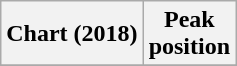<table class="wikitable plainrowheaders" style="text-align:center">
<tr>
<th scope="col">Chart (2018)</th>
<th scope="col">Peak<br>position</th>
</tr>
<tr>
</tr>
</table>
